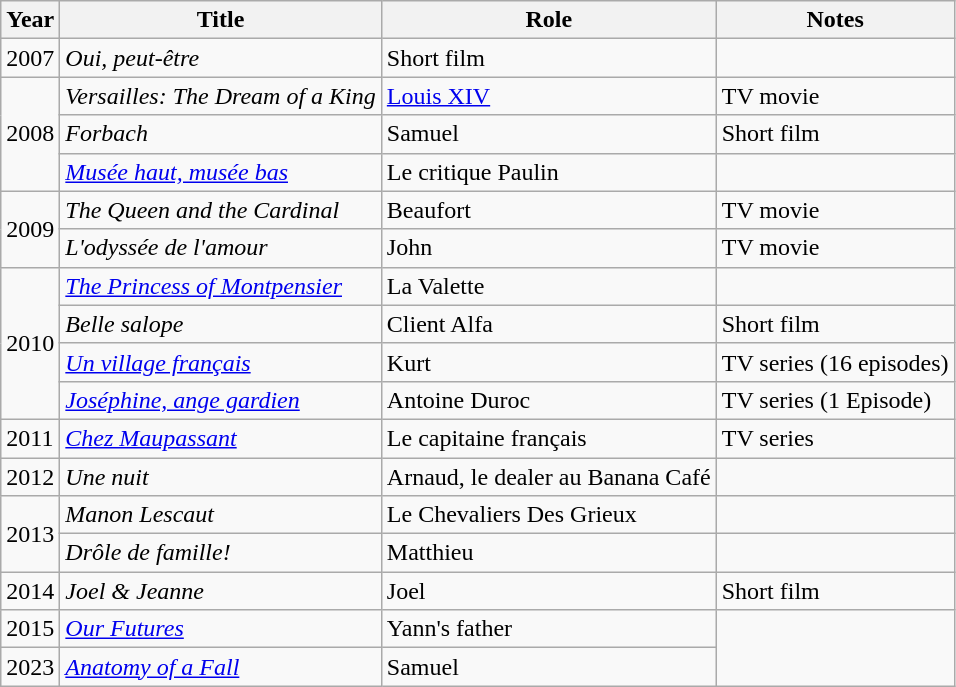<table class="wikitable sortable">
<tr>
<th>Year</th>
<th>Title</th>
<th>Role</th>
<th class="unsortable">Notes</th>
</tr>
<tr>
<td>2007</td>
<td><em>Oui, peut-être</em></td>
<td>Short film</td>
<td></td>
</tr>
<tr>
<td rowspan=3>2008</td>
<td><em>Versailles: The Dream of a King</em></td>
<td><a href='#'>Louis XIV</a></td>
<td>TV movie</td>
</tr>
<tr>
<td><em>Forbach</em></td>
<td>Samuel</td>
<td>Short film</td>
</tr>
<tr>
<td><em><a href='#'>Musée haut, musée bas</a></em></td>
<td>Le critique Paulin</td>
<td></td>
</tr>
<tr>
<td rowspan=2>2009</td>
<td><em>The Queen and the Cardinal</em></td>
<td>Beaufort</td>
<td>TV movie</td>
</tr>
<tr>
<td><em>L'odyssée de l'amour</em></td>
<td>John</td>
<td>TV movie</td>
</tr>
<tr>
<td rowspan=4>2010</td>
<td><em><a href='#'>The Princess of Montpensier</a></em></td>
<td>La Valette</td>
<td></td>
</tr>
<tr>
<td><em>Belle salope</em></td>
<td>Client Alfa</td>
<td>Short film</td>
</tr>
<tr>
<td><em><a href='#'>Un village français</a></em></td>
<td>Kurt</td>
<td>TV series (16 episodes)</td>
</tr>
<tr>
<td><em><a href='#'>Joséphine, ange gardien</a></em></td>
<td>Antoine Duroc</td>
<td>TV series (1 Episode)</td>
</tr>
<tr>
<td>2011</td>
<td><em><a href='#'>Chez Maupassant</a></em></td>
<td>Le capitaine français</td>
<td>TV series</td>
</tr>
<tr>
<td>2012</td>
<td><em>Une nuit</em></td>
<td>Arnaud, le dealer au Banana Café</td>
<td></td>
</tr>
<tr>
<td rowspan=2>2013</td>
<td><em>Manon Lescaut</em></td>
<td>Le Chevaliers Des Grieux</td>
<td></td>
</tr>
<tr>
<td><em>Drôle de famille!</em></td>
<td>Matthieu</td>
<td></td>
</tr>
<tr>
<td>2014</td>
<td><em>Joel & Jeanne</em></td>
<td>Joel</td>
<td>Short film</td>
</tr>
<tr>
<td>2015</td>
<td><em><a href='#'>Our Futures</a></em></td>
<td>Yann's father</td>
</tr>
<tr>
<td>2023</td>
<td><em><a href='#'>Anatomy of a Fall</a></em></td>
<td>Samuel</td>
</tr>
</table>
